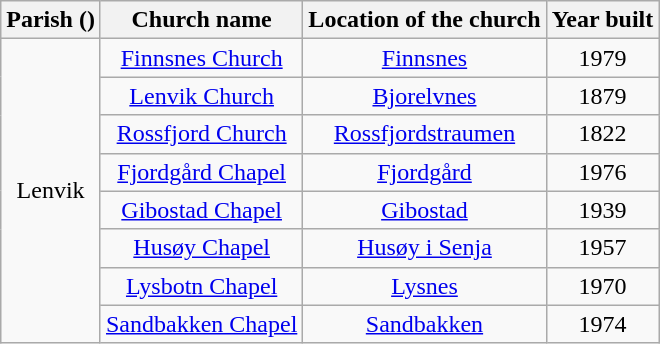<table class="wikitable" style="text-align:center">
<tr>
<th>Parish ()</th>
<th>Church name</th>
<th>Location of the church</th>
<th>Year built</th>
</tr>
<tr>
<td rowspan="8">Lenvik</td>
<td><a href='#'>Finnsnes Church</a></td>
<td><a href='#'>Finnsnes</a></td>
<td>1979</td>
</tr>
<tr>
<td><a href='#'>Lenvik Church</a></td>
<td><a href='#'>Bjorelvnes</a></td>
<td>1879</td>
</tr>
<tr>
<td><a href='#'>Rossfjord Church</a></td>
<td><a href='#'>Rossfjordstraumen</a></td>
<td>1822</td>
</tr>
<tr>
<td><a href='#'>Fjordgård Chapel</a></td>
<td><a href='#'>Fjordgård</a></td>
<td>1976</td>
</tr>
<tr>
<td><a href='#'>Gibostad Chapel</a></td>
<td><a href='#'>Gibostad</a></td>
<td>1939</td>
</tr>
<tr>
<td><a href='#'>Husøy Chapel</a></td>
<td><a href='#'>Husøy i Senja</a></td>
<td>1957</td>
</tr>
<tr>
<td><a href='#'>Lysbotn Chapel</a></td>
<td><a href='#'>Lysnes</a></td>
<td>1970</td>
</tr>
<tr>
<td><a href='#'>Sandbakken Chapel</a></td>
<td><a href='#'>Sandbakken</a></td>
<td>1974</td>
</tr>
</table>
